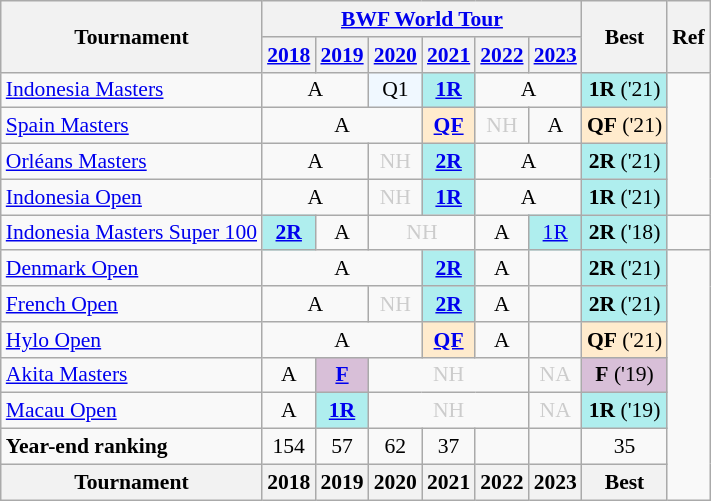<table style='font-size: 90%; text-align:center;' class='wikitable'>
<tr>
<th rowspan="2">Tournament</th>
<th colspan="6"><strong><a href='#'>BWF World Tour</a></strong></th>
<th rowspan="2">Best</th>
<th rowspan="2">Ref</th>
</tr>
<tr>
<th><a href='#'>2018</a></th>
<th><a href='#'>2019</a></th>
<th><a href='#'>2020</a></th>
<th><a href='#'>2021</a></th>
<th><a href='#'>2022</a></th>
<th><a href='#'>2023</a></th>
</tr>
<tr>
<td align=left><a href='#'>Indonesia Masters</a></td>
<td colspan="2">A</td>
<td 2020; bgcolor=F0F8FF>Q1</td>
<td bgcolor=AFEEEE><strong><a href='#'>1R</a></strong></td>
<td colspan="2">A</td>
<td bgcolor=AFEEEE><strong>1R</strong> ('21)</td>
</tr>
<tr>
<td align=left><a href='#'>Spain Masters</a></td>
<td colspan="3">A</td>
<td bgcolor=FFEBCD><a href='#'><strong>QF</strong></a></td>
<td style=color:#ccc>NH</td>
<td>A</td>
<td bgcolor=FFEBCD><strong>QF</strong> ('21)</td>
</tr>
<tr>
<td align=left><a href='#'>Orléans Masters</a></td>
<td colspan="2">A</td>
<td style=color:#ccc>NH</td>
<td bgcolor=AFEEEE><a href='#'><strong>2R</strong></a></td>
<td colspan="2">A</td>
<td bgcolor=AFEEEE><strong>2R</strong> ('21)</td>
</tr>
<tr>
<td align=left><a href='#'>Indonesia Open</a></td>
<td colspan="2">A</td>
<td style=color:#ccc>NH</td>
<td bgcolor=AFEEEE><strong><a href='#'>1R</a></strong></td>
<td colspan="2">A</td>
<td bgcolor=AFEEEE><strong>1R</strong> ('21)</td>
</tr>
<tr>
<td align=left><a href='#'>Indonesia Masters Super 100</a></td>
<td bgcolor=AFEEEE><a href='#'><strong>2R</strong></a></td>
<td>A</td>
<td colspan="2" style=color:#ccc>NH</td>
<td>A</td>
<td bgcolor=AFEEEE><a href='#'>1R</a></td>
<td bgcolor=AFEEEE><strong>2R</strong> ('18)</td>
<td></td>
</tr>
<tr>
<td align=left><a href='#'>Denmark Open</a></td>
<td colspan="3">A</td>
<td bgcolor=AFEEEE><a href='#'><strong>2R</strong></a></td>
<td>A</td>
<td></td>
<td bgcolor=AFEEEE><strong>2R</strong> ('21)</td>
</tr>
<tr>
<td align=left><a href='#'>French Open</a></td>
<td colspan="2">A</td>
<td style=color:#ccc>NH</td>
<td bgcolor=AFEEEE><a href='#'><strong>2R</strong></a></td>
<td>A</td>
<td></td>
<td bgcolor=AFEEEE><strong>2R</strong> ('21)</td>
</tr>
<tr>
<td align=left><a href='#'>Hylo Open</a></td>
<td colspan="3">A</td>
<td bgcolor=FFEBCD><strong><a href='#'>QF</a></strong></td>
<td>A</td>
<td></td>
<td bgcolor=FFEBCD><strong>QF</strong> ('21)</td>
</tr>
<tr>
<td align=left><a href='#'>Akita Masters</a></td>
<td>A</td>
<td bgcolor=D8BFD8><a href='#'><strong>F</strong></a></td>
<td colspan="3" style=color:#ccc>NH</td>
<td style=color:#ccc>NA</td>
<td bgcolor=D8BFD8><strong>F</strong> ('19)</td>
</tr>
<tr>
<td align=left><a href='#'>Macau Open</a></td>
<td>A</td>
<td bgcolor=AFEEEE><a href='#'><strong>1R</strong></a></td>
<td colspan="3" style=color:#ccc>NH</td>
<td style=color:#ccc>NA</td>
<td bgcolor=AFEEEE><strong>1R</strong> ('19)</td>
</tr>
<tr>
<td align=left><strong>Year-end ranking</strong></td>
<td>154</td>
<td>57</td>
<td>62</td>
<td>37</td>
<td></td>
<td></td>
<td>35</td>
</tr>
<tr>
<th>Tournament</th>
<th>2018</th>
<th>2019</th>
<th>2020</th>
<th>2021</th>
<th>2022</th>
<th>2023</th>
<th>Best</th>
</tr>
</table>
